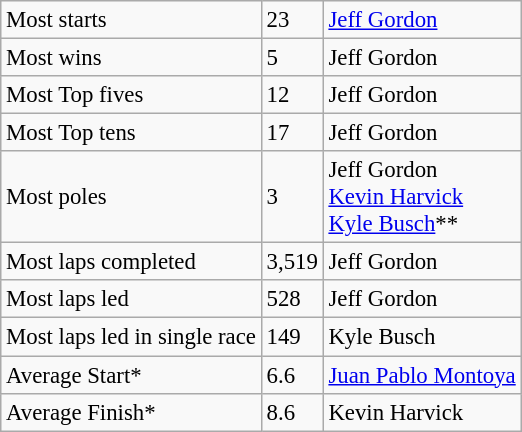<table class="wikitable" style="font-size:95%;">
<tr>
<td>Most starts</td>
<td>23</td>
<td><a href='#'>Jeff Gordon</a></td>
</tr>
<tr>
<td>Most wins</td>
<td>5</td>
<td>Jeff Gordon</td>
</tr>
<tr>
<td>Most Top fives</td>
<td>12</td>
<td>Jeff Gordon</td>
</tr>
<tr>
<td>Most Top tens</td>
<td>17</td>
<td>Jeff Gordon</td>
</tr>
<tr>
<td>Most poles</td>
<td>3</td>
<td>Jeff Gordon<br><a href='#'>Kevin Harvick</a><br><a href='#'>Kyle Busch</a>**</td>
</tr>
<tr>
<td>Most laps completed</td>
<td>3,519</td>
<td>Jeff Gordon</td>
</tr>
<tr>
<td>Most laps led</td>
<td>528</td>
<td>Jeff Gordon</td>
</tr>
<tr>
<td>Most laps led in single race</td>
<td>149</td>
<td>Kyle Busch</td>
</tr>
<tr>
<td>Average Start*</td>
<td>6.6</td>
<td><a href='#'>Juan Pablo Montoya</a></td>
</tr>
<tr>
<td>Average Finish*</td>
<td>8.6</td>
<td>Kevin Harvick</td>
</tr>
</table>
